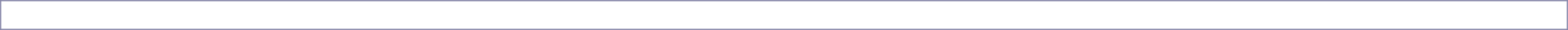<table width="100%" style="border:1px solid #8888aa; background-color:#FFFFFF; padding:5px; font-size:80%">
<tr align="center">
<td style="width:14%"></td>
<td style="width:14%"></td>
<td style="width:14%"></td>
<td style="width:14%"></td>
</tr>
<tr align="center">
<td><strong></strong></td>
<td><strong></strong></td>
<td><strong></strong></td>
<td><strong></strong></td>
</tr>
<tr>
</tr>
</table>
